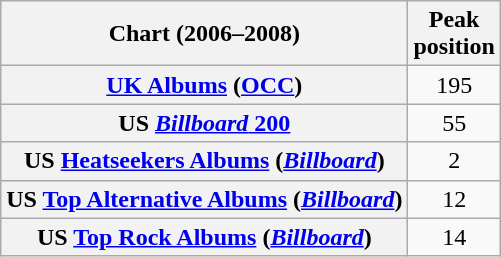<table class="wikitable sortable plainrowheaders" style="text-align:center">
<tr>
<th>Chart (2006–2008)</th>
<th>Peak<br>position</th>
</tr>
<tr>
<th scope="row"><a href='#'>UK Albums</a> (<a href='#'>OCC</a>)</th>
<td>195</td>
</tr>
<tr>
<th scope="row">US <a href='#'><em>Billboard</em> 200</a></th>
<td>55</td>
</tr>
<tr>
<th scope="row">US <a href='#'>Heatseekers Albums</a> (<em><a href='#'>Billboard</a></em>)</th>
<td>2</td>
</tr>
<tr>
<th scope="row">US <a href='#'>Top Alternative Albums</a> (<em><a href='#'>Billboard</a></em>)</th>
<td>12</td>
</tr>
<tr>
<th scope="row">US <a href='#'>Top Rock Albums</a> (<em><a href='#'>Billboard</a></em>)</th>
<td>14</td>
</tr>
</table>
